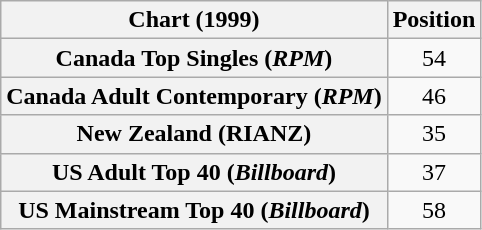<table class="wikitable sortable plainrowheaders" style="text-align:center">
<tr>
<th>Chart (1999)</th>
<th>Position</th>
</tr>
<tr>
<th scope="row">Canada Top Singles (<em>RPM</em>)</th>
<td>54</td>
</tr>
<tr>
<th scope="row">Canada Adult Contemporary (<em>RPM</em>)</th>
<td>46</td>
</tr>
<tr>
<th scope="row">New Zealand (RIANZ)</th>
<td>35</td>
</tr>
<tr>
<th scope="row">US Adult Top 40 (<em>Billboard</em>)</th>
<td>37</td>
</tr>
<tr>
<th scope="row">US Mainstream Top 40 (<em>Billboard</em>)</th>
<td>58</td>
</tr>
</table>
